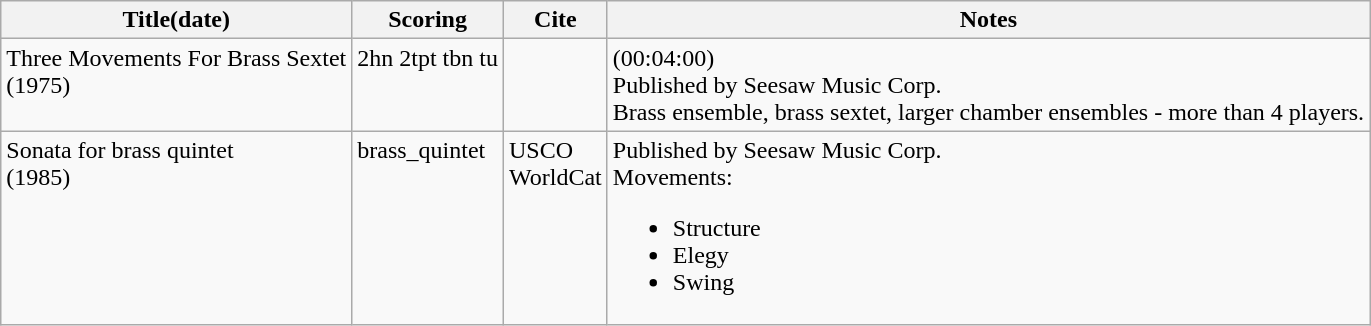<table class="sortable wikitable" style="margins:auto; width=95%;">
<tr>
<th width="">Title(date)</th>
<th width="">Scoring</th>
<th width="">Cite</th>
<th width="">Notes</th>
</tr>
<tr valign="top">
<td>Three Movements For Brass Sextet<br>(1975)</td>
<td>2hn 2tpt tbn tu</td>
<td></td>
<td>(00:04:00)<br>Published by Seesaw Music Corp.<br>Brass ensemble, brass sextet, larger chamber ensembles - more than 4 players.</td>
</tr>
<tr valign="top">
<td>Sonata for brass quintet<br>(1985)</td>
<td>brass_quintet</td>
<td>USCO<br>WorldCat</td>
<td>Published by Seesaw Music Corp.<br>Movements:<ul><li>Structure</li><li>Elegy</li><li>Swing</li></ul></td>
</tr>
</table>
